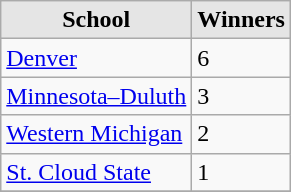<table class="wikitable">
<tr>
<th style="background:#e5e5e5;">School</th>
<th style="background:#e5e5e5;">Winners</th>
</tr>
<tr>
<td><a href='#'>Denver</a></td>
<td>6</td>
</tr>
<tr>
<td><a href='#'>Minnesota–Duluth</a></td>
<td>3</td>
</tr>
<tr>
<td><a href='#'>Western Michigan</a></td>
<td>2</td>
</tr>
<tr>
<td><a href='#'>St. Cloud State</a></td>
<td>1</td>
</tr>
<tr>
</tr>
</table>
